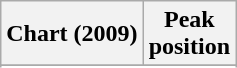<table class="wikitable plainrowheaders sortable">
<tr>
<th scope="col">Chart (2009)</th>
<th scope="col">Peak<br>position</th>
</tr>
<tr>
</tr>
<tr>
</tr>
<tr>
</tr>
</table>
